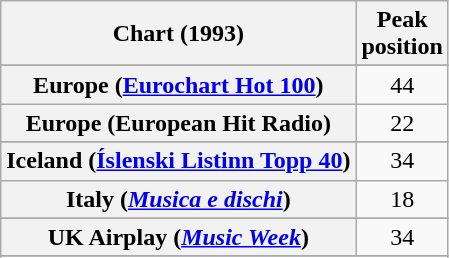<table class="wikitable sortable plainrowheaders" style="text-align:center">
<tr>
<th>Chart (1993)</th>
<th>Peak<br>position</th>
</tr>
<tr>
</tr>
<tr>
</tr>
<tr>
<th scope="row">Europe (<a href='#'>Eurochart Hot 100</a>)</th>
<td>44</td>
</tr>
<tr>
<th scope="row">Europe (European Hit Radio)</th>
<td>22</td>
</tr>
<tr>
</tr>
<tr>
<th scope="row">Iceland (<a href='#'>Íslenski Listinn Topp 40</a>)</th>
<td>34</td>
</tr>
<tr>
<th scope="row">Italy (<em><a href='#'>Musica e dischi</a></em>)</th>
<td>18</td>
</tr>
<tr>
</tr>
<tr>
</tr>
<tr>
</tr>
<tr>
</tr>
<tr>
<th scope="row">UK Airplay (<em><a href='#'>Music Week</a></em>)</th>
<td>34</td>
</tr>
<tr>
</tr>
<tr>
</tr>
<tr>
</tr>
</table>
